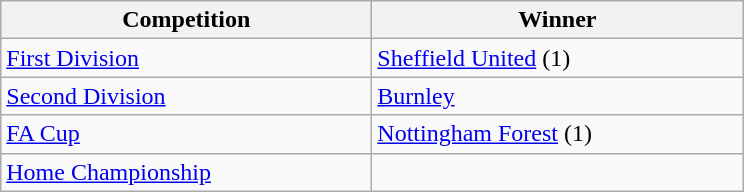<table class="wikitable">
<tr>
<th style="width:15em">Competition</th>
<th style="width:15em">Winner</th>
</tr>
<tr>
<td><a href='#'>First Division</a></td>
<td><a href='#'>Sheffield United</a> (1)</td>
</tr>
<tr>
<td><a href='#'>Second Division</a></td>
<td><a href='#'>Burnley</a></td>
</tr>
<tr>
<td><a href='#'>FA Cup</a></td>
<td><a href='#'>Nottingham Forest</a> (1)</td>
</tr>
<tr>
<td><a href='#'>Home Championship</a></td>
<td></td>
</tr>
</table>
